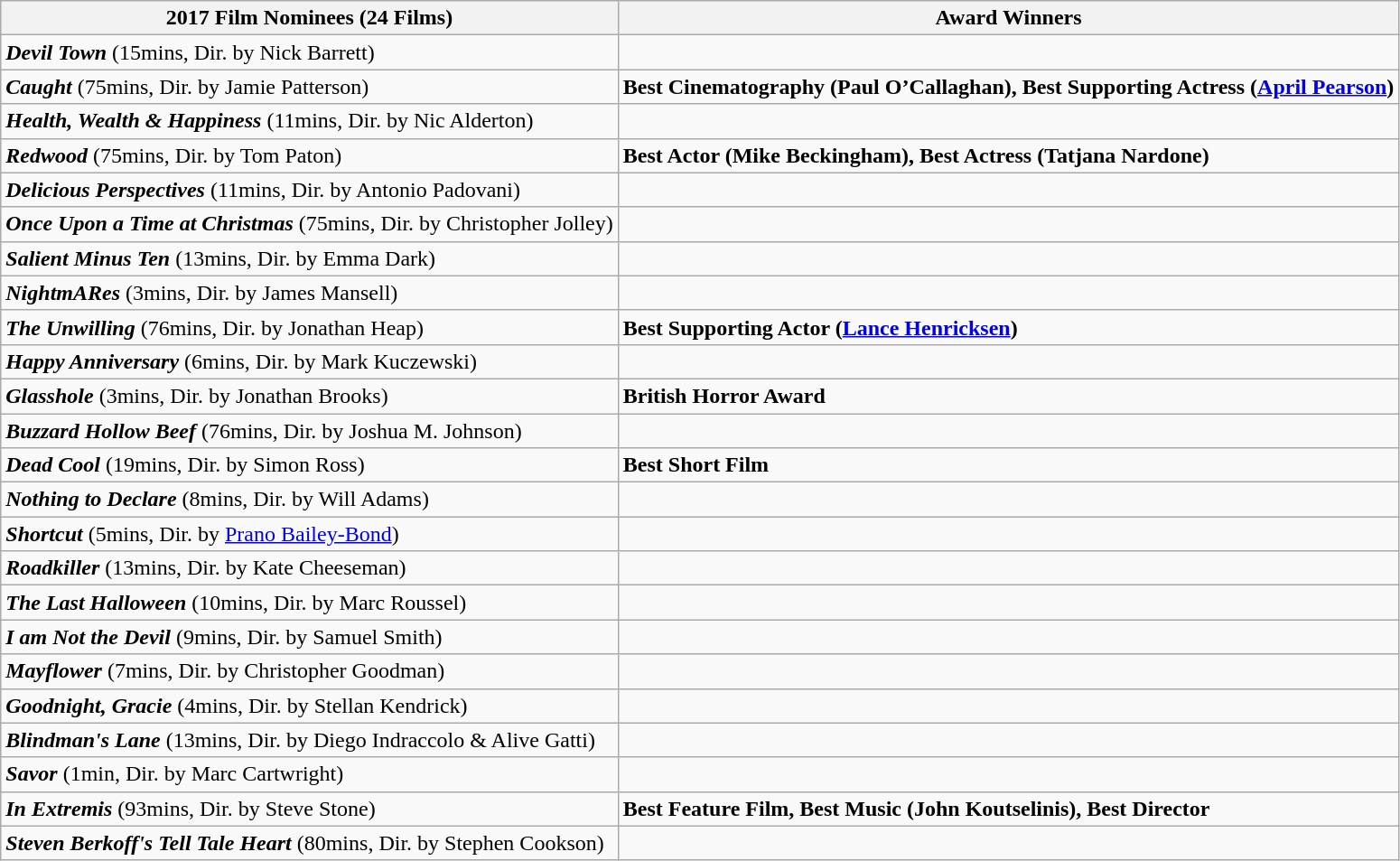<table class="wikitable mw-collapsible mw-collapsed">
<tr>
<th>2017 Film Nominees (24 Films)</th>
<th>Award Winners</th>
</tr>
<tr>
<td><strong><em>Devil Town</em></strong> (15mins, Dir. by Nick Barrett)</td>
<td></td>
</tr>
<tr>
<td><strong><em>Caught</em></strong> (75mins, Dir. by Jamie Patterson)</td>
<td><strong>Best Cinematography (Paul O’Callaghan), Best Supporting Actress (<a href='#'>April Pearson</a>)</strong></td>
</tr>
<tr>
<td><strong><em>Health, Wealth & Happiness</em></strong> (11mins, Dir. by Nic Alderton)</td>
<td></td>
</tr>
<tr>
<td><strong><em>Redwood</em></strong> (75mins, Dir. by Tom Paton)</td>
<td><strong>Best Actor (Mike Beckingham), Best Actress (Tatjana Nardone)</strong></td>
</tr>
<tr>
<td><strong><em>Delicious Perspectives</em></strong> (11mins, Dir. by Antonio Padovani)</td>
<td></td>
</tr>
<tr>
<td><strong><em>Once Upon a Time at Christmas</em></strong> (75mins, Dir. by Christopher Jolley)</td>
<td></td>
</tr>
<tr>
<td><strong><em>Salient Minus Ten</em></strong> (13mins, Dir. by Emma Dark)</td>
<td></td>
</tr>
<tr>
<td><strong><em>NightmARes</em></strong> (3mins, Dir. by James Mansell)</td>
<td></td>
</tr>
<tr>
<td><strong><em>The Unwilling</em></strong> (76mins, Dir. by Jonathan Heap)</td>
<td><strong>Best Supporting Actor (<a href='#'>Lance Henricksen</a>)</strong></td>
</tr>
<tr>
<td><strong><em>Happy Anniversary</em></strong> (6mins, Dir. by Mark Kuczewski)</td>
<td></td>
</tr>
<tr>
<td><strong><em>Glasshole</em></strong> (3mins, Dir. by Jonathan Brooks)</td>
<td><strong>British Horror Award</strong></td>
</tr>
<tr>
<td><strong><em>Buzzard Hollow Beef</em></strong> (76mins, Dir. by Joshua M. Johnson)</td>
<td></td>
</tr>
<tr>
<td><strong><em>Dead Cool</em></strong> (19mins, Dir. by Simon Ross)</td>
<td><strong>Best Short Film</strong></td>
</tr>
<tr>
<td><strong><em>Nothing to Declare</em></strong> (8mins, Dir. by Will Adams)</td>
<td></td>
</tr>
<tr>
<td><strong><em>Shortcut</em></strong> (5mins, Dir. by <a href='#'>Prano Bailey-Bond</a>)</td>
<td></td>
</tr>
<tr>
<td><strong><em>Roadkiller</em></strong> (13mins, Dir. by Kate Cheeseman)</td>
<td></td>
</tr>
<tr>
<td><strong><em>The Last Halloween</em></strong> (10mins, Dir. by Marc Roussel)</td>
<td></td>
</tr>
<tr>
<td><strong><em>I am Not the Devil</em></strong> (9mins, Dir. by Samuel Smith)</td>
<td></td>
</tr>
<tr>
<td><strong><em>Mayflower</em></strong> (7mins, Dir. by Christopher Goodman)</td>
<td></td>
</tr>
<tr>
<td><strong><em>Goodnight, Gracie</em></strong> (4mins, Dir. by Stellan Kendrick)</td>
<td></td>
</tr>
<tr>
<td><strong><em>Blindman's Lane</em></strong> (13mins, Dir. by Diego Indraccolo & Alive Gatti)</td>
<td></td>
</tr>
<tr>
<td><strong><em>Savor</em></strong> (1min, Dir. by Marc Cartwright)</td>
<td></td>
</tr>
<tr>
<td><strong><em>In Extremis</em></strong> (93mins, Dir. by Steve Stone)</td>
<td><strong>Best Feature Film, Best Music (John Koutselinis), Best Director</strong></td>
</tr>
<tr>
<td><strong><em>Steven Berkoff's Tell Tale Heart</em></strong> (80mins, Dir. by Stephen Cookson)</td>
<td></td>
</tr>
</table>
